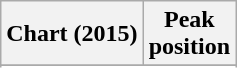<table class="wikitable sortable plainrowheaders" style="text-align:center">
<tr>
<th scope="col">Chart (2015)</th>
<th scope="col">Peak<br> position</th>
</tr>
<tr>
</tr>
<tr>
</tr>
</table>
